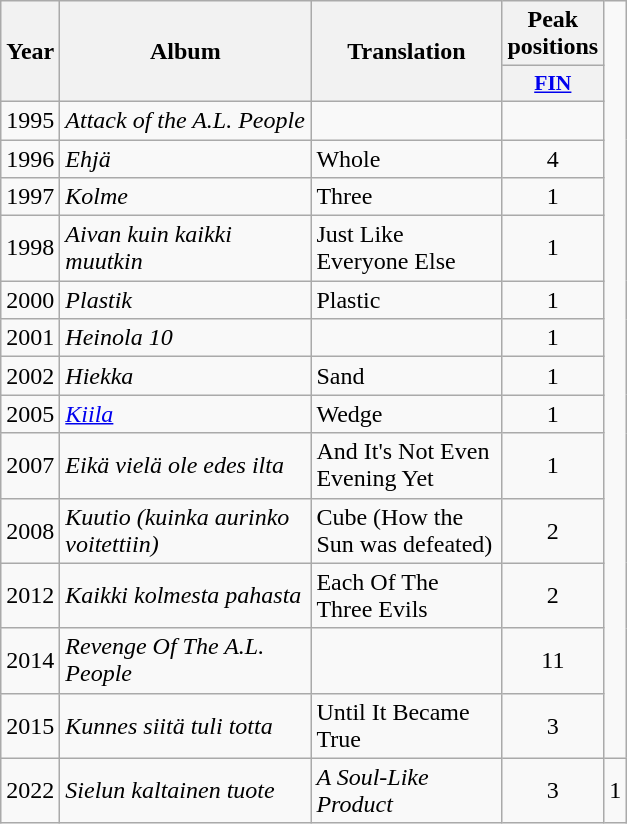<table class="wikitable">
<tr>
<th align="center" rowspan="2" width="10">Year</th>
<th align="center" rowspan="2" width="160">Album</th>
<th align="center" rowspan="2" width="120">Translation</th>
<th align="center" colspan="1" width="20">Peak positions</th>
</tr>
<tr>
<th scope="col" style="width:3em;font-size:90%;"><a href='#'>FIN</a><br></th>
</tr>
<tr>
<td style="text-align:center;">1995</td>
<td><em>Attack of the A.L. People</em></td>
<td></td>
<td style="text-align:center;"></td>
</tr>
<tr>
<td style="text-align:center;">1996</td>
<td><em>Ehjä</em></td>
<td>Whole</td>
<td style="text-align:center;">4</td>
</tr>
<tr>
<td style="text-align:center;">1997</td>
<td><em>Kolme</em></td>
<td>Three</td>
<td style="text-align:center;">1</td>
</tr>
<tr>
<td style="text-align:center;">1998</td>
<td><em>Aivan kuin kaikki muutkin</em></td>
<td>Just Like Everyone Else</td>
<td style="text-align:center;">1</td>
</tr>
<tr>
<td style="text-align:center;">2000</td>
<td><em>Plastik</em></td>
<td>Plastic</td>
<td style="text-align:center;">1</td>
</tr>
<tr>
<td style="text-align:center;">2001</td>
<td><em>Heinola 10</em></td>
<td></td>
<td style="text-align:center;">1</td>
</tr>
<tr>
<td style="text-align:center;">2002</td>
<td><em>Hiekka</em></td>
<td>Sand</td>
<td style="text-align:center;">1</td>
</tr>
<tr>
<td style="text-align:center;">2005</td>
<td><em><a href='#'>Kiila</a></em></td>
<td>Wedge</td>
<td style="text-align:center;">1</td>
</tr>
<tr>
<td style="text-align:center;">2007</td>
<td><em>Eikä vielä ole edes ilta</em></td>
<td>And It's Not Even Evening Yet</td>
<td style="text-align:center;">1</td>
</tr>
<tr>
<td style="text-align:center;">2008</td>
<td><em>Kuutio (kuinka aurinko voitettiin)</em></td>
<td>Cube (How the Sun was defeated)</td>
<td style="text-align:center;">2</td>
</tr>
<tr>
<td style="text-align:center;">2012</td>
<td><em>Kaikki kolmesta pahasta</em></td>
<td>Each Of The Three Evils</td>
<td style="text-align:center;">2</td>
</tr>
<tr>
<td style="text-align:center;">2014</td>
<td><em>Revenge Of The A.L. People</em></td>
<td></td>
<td style="text-align:center;">11</td>
</tr>
<tr>
<td style="text-align:center;">2015</td>
<td><em>Kunnes siitä tuli totta</em></td>
<td>Until It Became True</td>
<td style="text-align:center;">3</td>
</tr>
<tr>
<td style="text-align:center;">2022</td>
<td><em>Sielun kaltainen tuote</em></td>
<td><em>A Soul-Like Product</em></td>
<td style="text-align:center;">3</td>
<td style="text-align:center;">1<br></td>
</tr>
</table>
